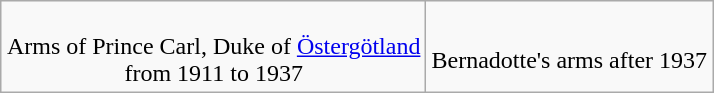<table class="wikitable" style="margin:1em auto;text-align:center;">
<tr>
<td><br>Arms of Prince Carl, Duke of <a href='#'>Östergötland</a><br> from 1911 to 1937</td>
<td><br>Bernadotte's arms after 1937</td>
</tr>
</table>
